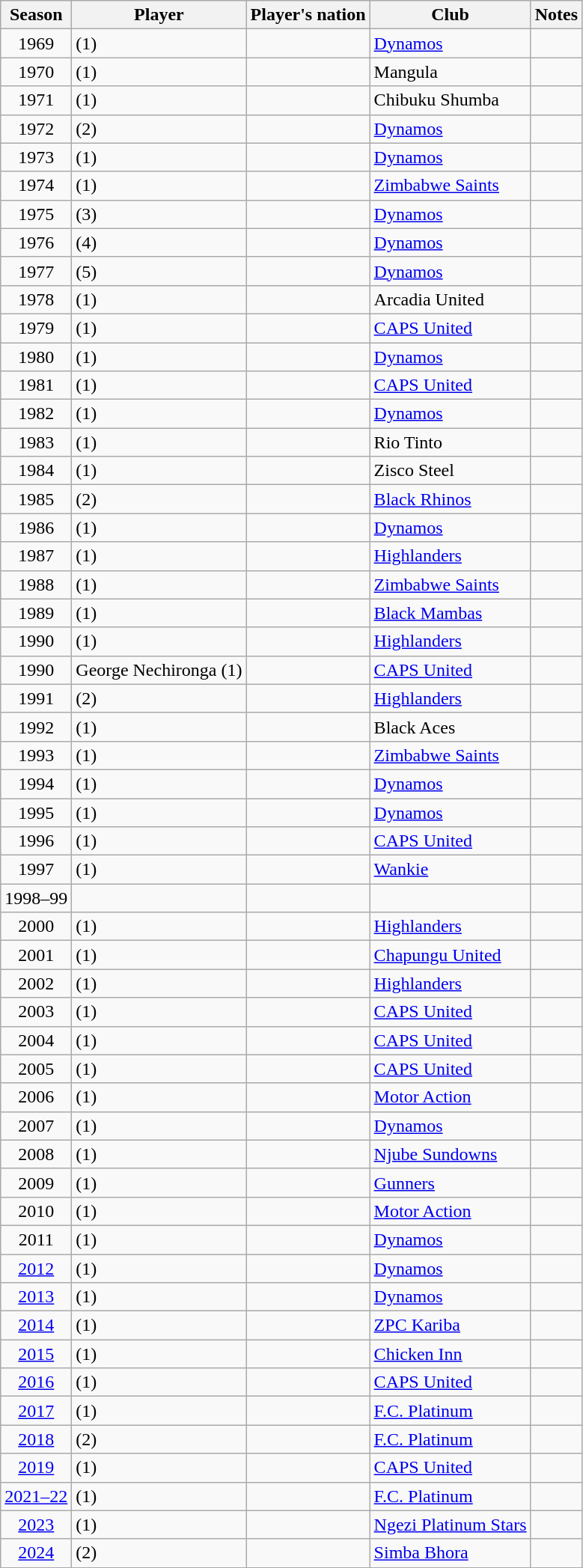<table class="wikitable sortable">
<tr>
<th>Season</th>
<th>Player</th>
<th>Player's nation</th>
<th>Club</th>
<th class=unsortable>Notes</th>
</tr>
<tr>
<td align=center>1969</td>
<td> (1)</td>
<td></td>
<td><a href='#'>Dynamos</a></td>
<td></td>
</tr>
<tr>
<td align=center>1970</td>
<td> (1)</td>
<td></td>
<td>Mangula</td>
<td></td>
</tr>
<tr>
<td align=center>1971</td>
<td> (1)</td>
<td></td>
<td>Chibuku Shumba</td>
<td></td>
</tr>
<tr>
<td align=center>1972</td>
<td> (2)</td>
<td></td>
<td><a href='#'>Dynamos</a></td>
<td></td>
</tr>
<tr>
<td align=center>1973</td>
<td> (1)</td>
<td></td>
<td><a href='#'>Dynamos</a></td>
<td></td>
</tr>
<tr>
<td align=center>1974</td>
<td> (1)</td>
<td></td>
<td><a href='#'>Zimbabwe Saints</a></td>
<td></td>
</tr>
<tr>
<td align=center>1975</td>
<td> (3)</td>
<td></td>
<td><a href='#'>Dynamos</a></td>
<td></td>
</tr>
<tr>
<td align=center>1976</td>
<td> (4)</td>
<td></td>
<td><a href='#'>Dynamos</a></td>
<td></td>
</tr>
<tr>
<td align=center>1977</td>
<td> (5)</td>
<td></td>
<td><a href='#'>Dynamos</a></td>
<td></td>
</tr>
<tr>
<td align=center>1978</td>
<td> (1)</td>
<td></td>
<td>Arcadia United</td>
<td></td>
</tr>
<tr>
<td align=center>1979</td>
<td> (1)</td>
<td></td>
<td><a href='#'>CAPS United</a></td>
<td align=center></td>
</tr>
<tr>
<td align=center>1980</td>
<td> (1)</td>
<td></td>
<td><a href='#'>Dynamos</a></td>
<td align=center></td>
</tr>
<tr>
<td align=center>1981</td>
<td> (1)</td>
<td></td>
<td><a href='#'>CAPS United</a></td>
<td></td>
</tr>
<tr>
<td align=center>1982</td>
<td> (1)</td>
<td></td>
<td><a href='#'>Dynamos</a></td>
<td></td>
</tr>
<tr>
<td align=center>1983</td>
<td> (1)</td>
<td></td>
<td>Rio Tinto</td>
<td></td>
</tr>
<tr>
<td align=center>1984</td>
<td> (1)</td>
<td></td>
<td>Zisco Steel</td>
<td></td>
</tr>
<tr>
<td align=center>1985</td>
<td> (2)</td>
<td></td>
<td><a href='#'>Black Rhinos</a></td>
<td></td>
</tr>
<tr>
<td align=center>1986</td>
<td> (1)</td>
<td></td>
<td><a href='#'>Dynamos</a></td>
<td></td>
</tr>
<tr>
<td align=center>1987</td>
<td> (1)</td>
<td></td>
<td><a href='#'>Highlanders</a></td>
<td></td>
</tr>
<tr>
<td align=center>1988</td>
<td> (1)</td>
<td></td>
<td><a href='#'>Zimbabwe Saints</a></td>
<td></td>
</tr>
<tr>
<td align=center>1989</td>
<td> (1)</td>
<td></td>
<td><a href='#'>Black Mambas</a></td>
<td></td>
</tr>
<tr>
<td align=center>1990</td>
<td> (1)</td>
<td></td>
<td><a href='#'>Highlanders</a></td>
<td align=center></td>
</tr>
<tr>
<td align=center>1990</td>
<td>George Nechironga (1)</td>
<td></td>
<td><a href='#'>CAPS United</a></td>
<td align=center></td>
</tr>
<tr>
<td align=center>1991</td>
<td> (2)</td>
<td></td>
<td><a href='#'>Highlanders</a></td>
<td></td>
</tr>
<tr>
<td align=center>1992</td>
<td> (1)</td>
<td></td>
<td>Black Aces</td>
<td></td>
</tr>
<tr>
<td align=center>1993</td>
<td> (1)</td>
<td></td>
<td><a href='#'>Zimbabwe Saints</a></td>
<td></td>
</tr>
<tr>
<td align=center>1994</td>
<td> (1)</td>
<td></td>
<td><a href='#'>Dynamos</a></td>
<td></td>
</tr>
<tr>
<td align=center>1995</td>
<td> (1)</td>
<td></td>
<td><a href='#'>Dynamos</a></td>
<td></td>
</tr>
<tr>
<td align=center>1996</td>
<td> (1)</td>
<td></td>
<td><a href='#'>CAPS United</a></td>
<td></td>
</tr>
<tr>
<td align=center>1997</td>
<td> (1)</td>
<td></td>
<td><a href='#'>Wankie</a></td>
<td></td>
</tr>
<tr>
<td align=center>1998–99</td>
<td align=center></td>
<td align=center></td>
<td align=center></td>
<td align=center></td>
</tr>
<tr>
<td align=center>2000</td>
<td> (1)</td>
<td></td>
<td><a href='#'>Highlanders</a></td>
<td></td>
</tr>
<tr>
<td align=center>2001</td>
<td> (1)</td>
<td></td>
<td><a href='#'>Chapungu United</a></td>
<td></td>
</tr>
<tr>
<td align=center>2002</td>
<td> (1)</td>
<td></td>
<td><a href='#'>Highlanders</a></td>
<td></td>
</tr>
<tr>
<td align=center>2003</td>
<td> (1)</td>
<td></td>
<td><a href='#'>CAPS United</a></td>
<td></td>
</tr>
<tr>
<td align=center>2004</td>
<td> (1)</td>
<td></td>
<td><a href='#'>CAPS United</a></td>
<td></td>
</tr>
<tr>
<td align=center>2005</td>
<td> (1)</td>
<td></td>
<td><a href='#'>CAPS United</a></td>
<td align=center></td>
</tr>
<tr>
<td align=center>2006</td>
<td> (1)</td>
<td></td>
<td><a href='#'>Motor Action</a></td>
<td></td>
</tr>
<tr>
<td align=center>2007</td>
<td> (1)</td>
<td></td>
<td><a href='#'>Dynamos</a></td>
<td></td>
</tr>
<tr>
<td align=center>2008</td>
<td> (1)</td>
<td></td>
<td><a href='#'>Njube Sundowns</a></td>
<td></td>
</tr>
<tr>
<td align=center>2009</td>
<td> (1)</td>
<td></td>
<td><a href='#'>Gunners</a></td>
<td align=center></td>
</tr>
<tr>
<td align=center>2010</td>
<td> (1)</td>
<td></td>
<td><a href='#'>Motor Action</a></td>
<td align=center></td>
</tr>
<tr>
<td align=center>2011</td>
<td> (1)</td>
<td></td>
<td><a href='#'>Dynamos</a></td>
<td align=center></td>
</tr>
<tr>
<td align=center><a href='#'>2012</a></td>
<td> (1)</td>
<td></td>
<td><a href='#'>Dynamos</a></td>
<td align=center></td>
</tr>
<tr>
<td align=center><a href='#'>2013</a></td>
<td> (1)</td>
<td></td>
<td><a href='#'>Dynamos</a></td>
<td align=center></td>
</tr>
<tr>
<td align=center><a href='#'>2014</a></td>
<td> (1)</td>
<td></td>
<td><a href='#'>ZPC Kariba</a></td>
<td align=center></td>
</tr>
<tr>
<td align=center><a href='#'>2015</a></td>
<td> (1)</td>
<td></td>
<td><a href='#'>Chicken Inn</a></td>
<td align=center></td>
</tr>
<tr>
<td align=center><a href='#'>2016</a></td>
<td> (1)</td>
<td></td>
<td><a href='#'>CAPS United</a></td>
<td align=center></td>
</tr>
<tr>
<td align=center><a href='#'>2017</a></td>
<td> (1)</td>
<td></td>
<td><a href='#'>F.C. Platinum</a></td>
<td align=center></td>
</tr>
<tr>
<td align=center><a href='#'>2018</a></td>
<td> (2)</td>
<td></td>
<td><a href='#'>F.C. Platinum</a></td>
<td align=center></td>
</tr>
<tr>
<td align=center><a href='#'>2019</a></td>
<td> (1)</td>
<td></td>
<td><a href='#'>CAPS United</a></td>
<td align=center></td>
</tr>
<tr>
<td align=center><a href='#'>2021–22</a></td>
<td> (1)</td>
<td></td>
<td><a href='#'>F.C. Platinum</a></td>
<td align=center></td>
</tr>
<tr>
<td align=center><a href='#'>2023</a></td>
<td> (1)</td>
<td></td>
<td><a href='#'>Ngezi Platinum Stars</a></td>
<td align=center></td>
</tr>
<tr>
<td align=center><a href='#'>2024</a></td>
<td> (2)</td>
<td></td>
<td><a href='#'>Simba Bhora</a></td>
<td align=center></td>
</tr>
<tr>
</tr>
</table>
